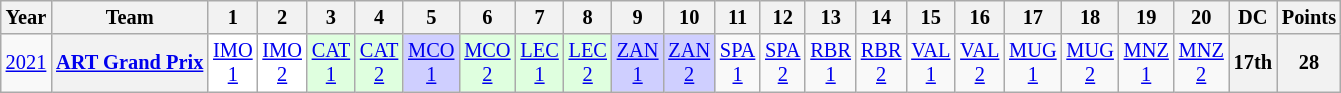<table class="wikitable" style="text-align:center; font-size:85%">
<tr>
<th>Year</th>
<th>Team</th>
<th>1</th>
<th>2</th>
<th>3</th>
<th>4</th>
<th>5</th>
<th>6</th>
<th>7</th>
<th>8</th>
<th>9</th>
<th>10</th>
<th>11</th>
<th>12</th>
<th>13</th>
<th>14</th>
<th>15</th>
<th>16</th>
<th>17</th>
<th>18</th>
<th>19</th>
<th>20</th>
<th>DC</th>
<th>Points</th>
</tr>
<tr>
<td><a href='#'>2021</a></td>
<th nowrap><a href='#'>ART Grand Prix</a></th>
<td style="background:#FFFFFF;"><a href='#'>IMO<br>1</a><br></td>
<td style="background:#FFFFFF;"><a href='#'>IMO<br>2</a><br></td>
<td style="background:#DFFFDF;"><a href='#'>CAT<br>1</a><br></td>
<td style="background:#DFFFDF;"><a href='#'>CAT<br>2</a><br></td>
<td style="background:#CFCFFF;"><a href='#'>MCO<br>1</a><br></td>
<td style="background:#DFFFDF;"><a href='#'>MCO<br>2</a><br></td>
<td style="background:#DFFFDF;"><a href='#'>LEC<br>1</a><br></td>
<td style="background:#DFFFDF;"><a href='#'>LEC<br>2</a><br></td>
<td style="background:#CFCFFF;"><a href='#'>ZAN<br>1</a><br></td>
<td style="background:#CFCFFF;"><a href='#'>ZAN<br>2</a><br></td>
<td style="background:#;"><a href='#'>SPA<br>1</a></td>
<td style="background:#;"><a href='#'>SPA<br>2</a></td>
<td style="background:#;"><a href='#'>RBR<br>1</a></td>
<td style="background:#;"><a href='#'>RBR<br>2</a></td>
<td style="background:#;"><a href='#'>VAL<br>1</a></td>
<td style="background:#;"><a href='#'>VAL<br>2</a></td>
<td style="background:#;"><a href='#'>MUG<br>1</a></td>
<td style="background:#;"><a href='#'>MUG<br>2</a></td>
<td style="background:#;"><a href='#'>MNZ<br>1</a></td>
<td style="background:#;"><a href='#'>MNZ<br>2</a></td>
<th>17th</th>
<th>28</th>
</tr>
</table>
